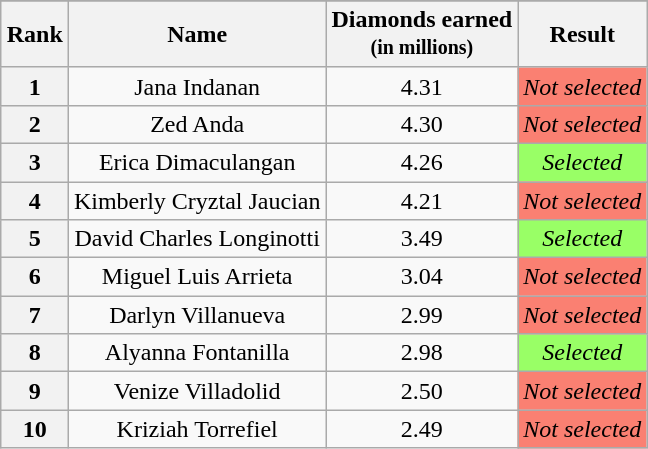<table class="wikitable collapsible collapsed" style="text-align:center; font-size:100%; line-height:18px; margin:1em auto;" width="auto">
<tr>
</tr>
<tr>
<th>Rank</th>
<th>Name</th>
<th>Diamonds earned<br><small>(in millions)</small></th>
<th>Result</th>
</tr>
<tr>
<th>1</th>
<td>Jana Indanan</td>
<td>4.31</td>
<td style="background:#FA8072;"><em>Not selected</em></td>
</tr>
<tr>
<th>2</th>
<td>Zed Anda</td>
<td>4.30</td>
<td style="background:#FA8072;"><em>Not selected</em></td>
</tr>
<tr>
<th>3</th>
<td>Erica Dimaculangan</td>
<td>4.26</td>
<td style="background:#99FF66;"><em>Selected</em></td>
</tr>
<tr>
<th>4</th>
<td>Kimberly Cryztal Jaucian</td>
<td>4.21</td>
<td style="background:#FA8072;"><em>Not selected</em></td>
</tr>
<tr>
<th>5</th>
<td>David Charles Longinotti</td>
<td>3.49</td>
<td style="background:#99FF66;"><em>Selected</em></td>
</tr>
<tr>
<th>6</th>
<td>Miguel Luis Arrieta</td>
<td>3.04</td>
<td style="background:#FA8072;"><em>Not selected</em></td>
</tr>
<tr>
<th>7</th>
<td>Darlyn Villanueva</td>
<td>2.99</td>
<td style="background:#FA8072;"><em>Not selected</em></td>
</tr>
<tr>
<th>8</th>
<td>Alyanna Fontanilla</td>
<td>2.98</td>
<td style="background:#99FF66;"><em>Selected</em></td>
</tr>
<tr>
<th>9</th>
<td>Venize Villadolid</td>
<td>2.50</td>
<td style="background:#FA8072;"><em>Not selected</em></td>
</tr>
<tr>
<th>10</th>
<td>Kriziah Torrefiel</td>
<td>2.49</td>
<td style="background:#FA8072;"><em>Not selected</em></td>
</tr>
</table>
